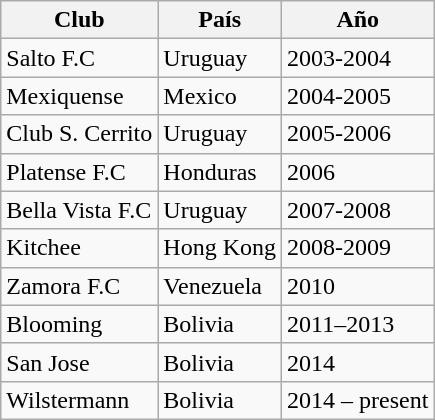<table class="wikitable">
<tr>
<th>Club</th>
<th>País</th>
<th>Año</th>
</tr>
<tr>
<td>Salto F.C</td>
<td>Uruguay</td>
<td>2003-2004</td>
</tr>
<tr>
<td>Mexiquense</td>
<td>Mexico</td>
<td>2004-2005</td>
</tr>
<tr>
<td>Club S. Cerrito</td>
<td>Uruguay</td>
<td>2005-2006</td>
</tr>
<tr>
<td>Platense F.C</td>
<td>Honduras</td>
<td>2006</td>
</tr>
<tr>
<td>Bella Vista F.C</td>
<td>Uruguay</td>
<td>2007-2008</td>
</tr>
<tr>
<td>Kitchee</td>
<td>Hong Kong</td>
<td>2008-2009</td>
</tr>
<tr>
<td>Zamora F.C</td>
<td>Venezuela</td>
<td>2010</td>
</tr>
<tr>
<td>Blooming</td>
<td>Bolivia</td>
<td>2011–2013</td>
</tr>
<tr>
<td>San Jose</td>
<td>Bolivia</td>
<td>2014</td>
</tr>
<tr>
<td>Wilstermann</td>
<td>Bolivia</td>
<td>2014 – present</td>
</tr>
</table>
